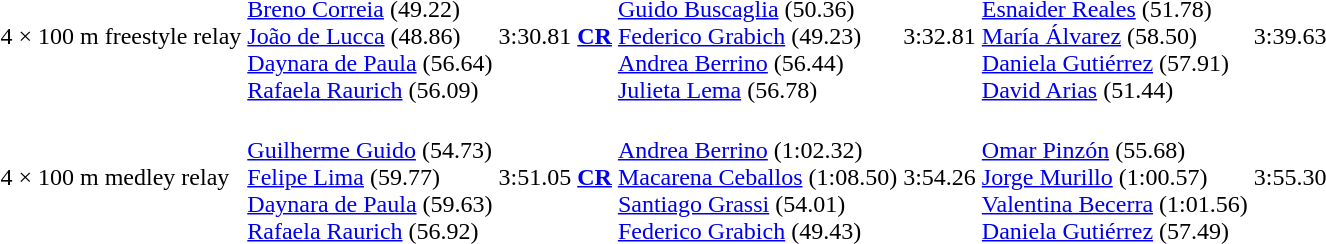<table>
<tr>
<td>4 × 100 m freestyle relay</td>
<td><br><a href='#'>Breno Correia</a> (49.22)<br><a href='#'>João de Lucca</a> (48.86)<br><a href='#'>Daynara de Paula</a> (56.64)<br><a href='#'>Rafaela Raurich</a> (56.09)</td>
<td>3:30.81 <strong><a href='#'>CR</a></strong></td>
<td><br><a href='#'>Guido Buscaglia</a> (50.36)<br><a href='#'>Federico Grabich</a> (49.23)<br><a href='#'>Andrea Berrino</a> (56.44)<br><a href='#'>Julieta Lema</a> (56.78)</td>
<td>3:32.81</td>
<td><br><a href='#'>Esnaider Reales</a> (51.78)<br><a href='#'>María Álvarez</a> (58.50)<br><a href='#'>Daniela Gutiérrez</a> (57.91)<br><a href='#'>David Arias</a> (51.44)</td>
<td>3:39.63</td>
</tr>
<tr>
<td>4 × 100 m medley relay</td>
<td><br><a href='#'>Guilherme Guido</a> (54.73)<br><a href='#'>Felipe Lima</a> (59.77)<br><a href='#'>Daynara de Paula</a> (59.63)<br><a href='#'>Rafaela Raurich</a> (56.92)</td>
<td>3:51.05 <strong><a href='#'>CR</a></strong></td>
<td><br><a href='#'>Andrea Berrino</a> (1:02.32)<br><a href='#'>Macarena Ceballos</a> (1:08.50)<br><a href='#'>Santiago Grassi</a> (54.01)<br><a href='#'>Federico Grabich</a> (49.43)</td>
<td>3:54.26</td>
<td><br><a href='#'>Omar Pinzón</a> (55.68)<br><a href='#'>Jorge Murillo</a> (1:00.57)<br><a href='#'>Valentina Becerra</a> (1:01.56)<br><a href='#'>Daniela Gutiérrez</a> (57.49)</td>
<td>3:55.30</td>
</tr>
</table>
